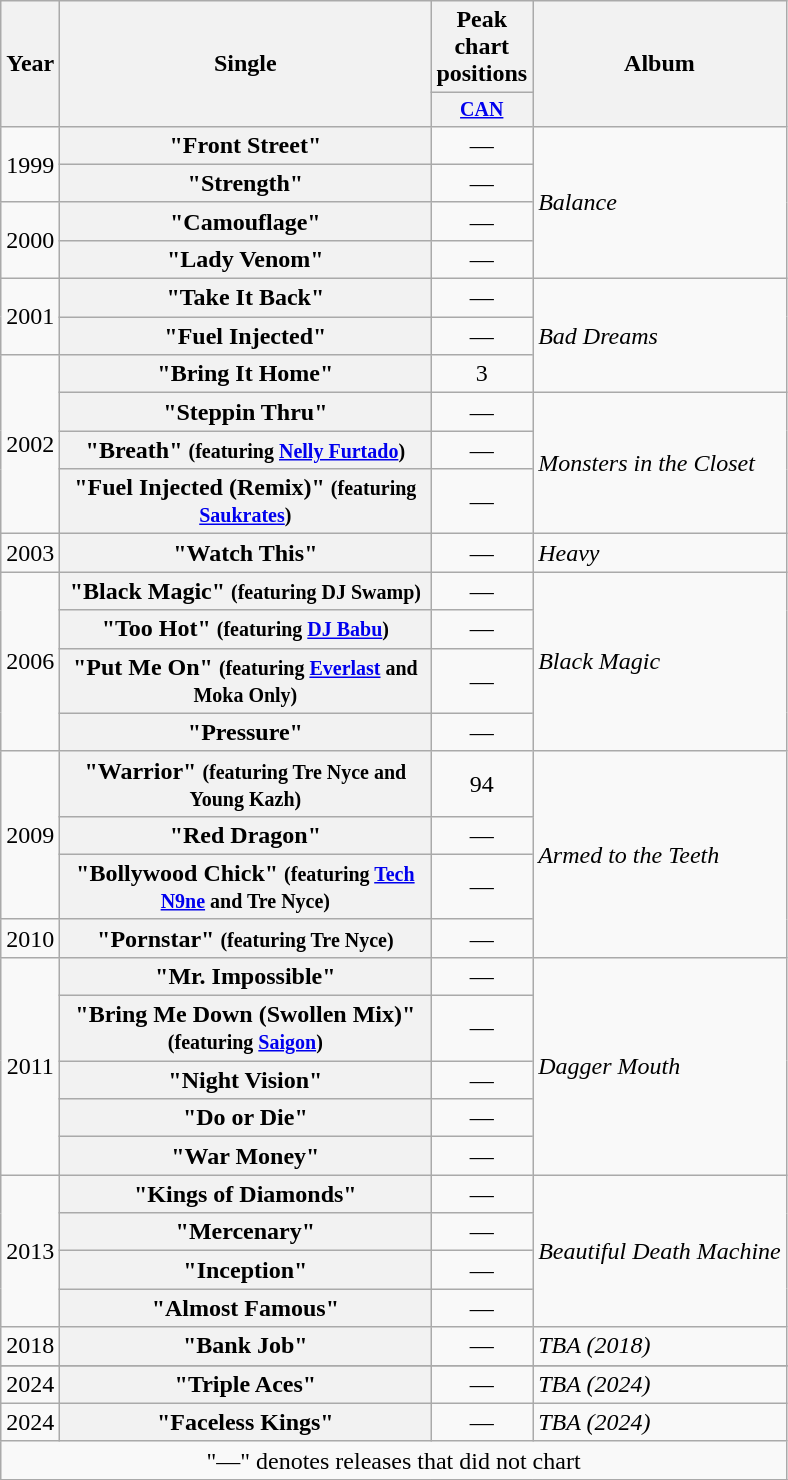<table class="wikitable plainrowheaders" style="text-align:center;">
<tr>
<th rowspan="2">Year</th>
<th rowspan="2" style="width:15em;">Single</th>
<th colspan="1">Peak chart<br>positions</th>
<th rowspan="2">Album</th>
</tr>
<tr style="font-size:smaller;">
<th width="45"><a href='#'>CAN</a><br></th>
</tr>
<tr>
<td rowspan=2>1999</td>
<th scope="row">"Front Street"</th>
<td>—</td>
<td align="left" rowspan="4"><em>Balance</em></td>
</tr>
<tr>
<th scope="row">"Strength"</th>
<td>—</td>
</tr>
<tr>
<td rowspan=2>2000</td>
<th scope="row">"Camouflage"</th>
<td>—</td>
</tr>
<tr>
<th scope="row">"Lady Venom"</th>
<td>—</td>
</tr>
<tr>
<td rowspan="2">2001</td>
<th scope="row">"Take It Back"</th>
<td>—</td>
<td align="left" rowspan="3"><em>Bad Dreams</em></td>
</tr>
<tr>
<th scope="row">"Fuel Injected"</th>
<td>—</td>
</tr>
<tr>
<td rowspan="4">2002</td>
<th scope="row">"Bring It Home"</th>
<td>3</td>
</tr>
<tr>
<th scope="row">"Steppin Thru"</th>
<td>—</td>
<td align="left" rowspan="3"><em>Monsters in the Closet</em></td>
</tr>
<tr>
<th scope="row">"Breath" <small>(featuring <a href='#'>Nelly Furtado</a>)</small></th>
<td>—</td>
</tr>
<tr>
<th scope="row">"Fuel Injected (Remix)" <small>(featuring <a href='#'>Saukrates</a>)</small></th>
<td>—</td>
</tr>
<tr>
<td rowspan="1">2003</td>
<th scope="row">"Watch This"</th>
<td>—</td>
<td align="left" rowspan="1"><em>Heavy</em></td>
</tr>
<tr>
<td rowspan="4">2006</td>
<th scope="row">"Black Magic" <small>(featuring DJ Swamp)</small></th>
<td>—</td>
<td align="left" rowspan="4"><em>Black Magic</em></td>
</tr>
<tr>
<th scope="row">"Too Hot" <small>(featuring <a href='#'>DJ Babu</a>)</small></th>
<td>—</td>
</tr>
<tr>
<th scope="row">"Put Me On" <small>(featuring <a href='#'>Everlast</a> and Moka Only)</small></th>
<td>—</td>
</tr>
<tr>
<th scope="row">"Pressure"</th>
<td>—</td>
</tr>
<tr>
<td rowspan="3">2009</td>
<th scope="row">"Warrior" <small>(featuring Tre Nyce and Young Kazh)</small></th>
<td>94</td>
<td align="left" rowspan="4"><em>Armed to the Teeth</em></td>
</tr>
<tr>
<th scope="row">"Red Dragon"</th>
<td>—</td>
</tr>
<tr>
<th scope="row">"Bollywood Chick" <small>(featuring <a href='#'>Tech N9ne</a> and Tre Nyce)</small></th>
<td>—</td>
</tr>
<tr>
<td>2010</td>
<th scope="row">"Pornstar" <small>(featuring Tre Nyce)</small></th>
<td>—</td>
</tr>
<tr>
<td rowspan="5">2011</td>
<th scope="row">"Mr. Impossible"</th>
<td>—</td>
<td align="left" rowspan="5"><em>Dagger Mouth</em></td>
</tr>
<tr>
<th scope="row">"Bring Me Down (Swollen Mix)" <small>(featuring <a href='#'>Saigon</a>)</small></th>
<td>—</td>
</tr>
<tr>
<th scope="row">"Night Vision"</th>
<td>—</td>
</tr>
<tr>
<th scope="row">"Do or Die"</th>
<td>—</td>
</tr>
<tr>
<th scope="row">"War Money"</th>
<td>—</td>
</tr>
<tr>
<td rowspan="4">2013</td>
<th scope="row">"Kings of Diamonds"</th>
<td>—</td>
<td align="left" rowspan="4"><em>Beautiful Death Machine</em></td>
</tr>
<tr>
<th scope="row">"Mercenary"</th>
<td>—</td>
</tr>
<tr>
<th scope="row">"Inception"</th>
<td>—</td>
</tr>
<tr>
<th scope="row">"Almost Famous"</th>
<td>—</td>
</tr>
<tr>
<td>2018</td>
<th scope="row">"Bank Job"</th>
<td>—</td>
<td align="left"><em>TBA (2018)</em></td>
</tr>
<tr>
</tr>
<tr>
<td>2024</td>
<th scope="row">"Triple Aces"</th>
<td>—</td>
<td align="left"><em>TBA (2024)</em></td>
</tr>
<tr |->
<td>2024</td>
<th scope="row">"Faceless Kings"</th>
<td>—</td>
<td align="left"><em>TBA (2024)</em></td>
</tr>
<tr>
<td colspan="6” style="font-size:8pt">"—" denotes releases that did not chart</td>
</tr>
<tr>
</tr>
</table>
